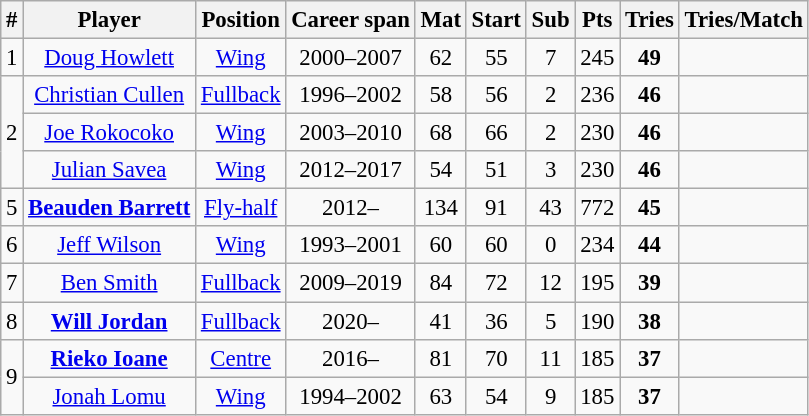<table class="wikitable sortable" style="font-size:95%; text-align:center;">
<tr>
<th>#</th>
<th>Player</th>
<th>Position</th>
<th>Career span</th>
<th>Mat</th>
<th>Start</th>
<th>Sub</th>
<th>Pts</th>
<th>Tries</th>
<th>Tries/Match</th>
</tr>
<tr>
<td>1</td>
<td><a href='#'>Doug Howlett</a></td>
<td><a href='#'>Wing</a></td>
<td>2000–2007</td>
<td>62</td>
<td>55</td>
<td>7</td>
<td>245</td>
<td><strong>49</strong></td>
<td></td>
</tr>
<tr>
<td rowspan=3>2</td>
<td><a href='#'>Christian Cullen</a></td>
<td><a href='#'>Fullback</a></td>
<td>1996–2002</td>
<td>58</td>
<td>56</td>
<td>2</td>
<td>236</td>
<td><strong>46</strong></td>
<td></td>
</tr>
<tr>
<td><a href='#'>Joe Rokocoko</a></td>
<td><a href='#'>Wing</a></td>
<td>2003–2010</td>
<td>68</td>
<td>66</td>
<td>2</td>
<td>230</td>
<td><strong>46</strong></td>
<td></td>
</tr>
<tr>
<td><a href='#'>Julian Savea</a></td>
<td><a href='#'>Wing</a></td>
<td>2012–2017</td>
<td>54</td>
<td>51</td>
<td>3</td>
<td>230</td>
<td><strong>46</strong></td>
<td></td>
</tr>
<tr>
<td>5</td>
<td><strong><a href='#'>Beauden Barrett</a></strong></td>
<td><a href='#'>Fly-half</a></td>
<td>2012–</td>
<td>134</td>
<td>91</td>
<td>43</td>
<td>772</td>
<td><strong>45</strong></td>
<td></td>
</tr>
<tr>
<td>6</td>
<td><a href='#'>Jeff Wilson</a></td>
<td><a href='#'>Wing</a></td>
<td>1993–2001</td>
<td>60</td>
<td>60</td>
<td>0</td>
<td>234</td>
<td><strong>44</strong></td>
<td></td>
</tr>
<tr>
<td>7</td>
<td><a href='#'>Ben Smith</a></td>
<td><a href='#'>Fullback</a></td>
<td>2009–2019</td>
<td>84</td>
<td>72</td>
<td>12</td>
<td>195</td>
<td><strong>39</strong></td>
<td></td>
</tr>
<tr>
<td>8</td>
<td><strong><a href='#'>Will Jordan</a></strong></td>
<td><a href='#'>Fullback</a></td>
<td>2020–</td>
<td>41</td>
<td>36</td>
<td>5</td>
<td>190</td>
<td><strong>38</strong></td>
<td></td>
</tr>
<tr>
<td rowspan=2>9</td>
<td><strong><a href='#'>Rieko Ioane</a></strong></td>
<td><a href='#'>Centre</a></td>
<td>2016–</td>
<td>81</td>
<td>70</td>
<td>11</td>
<td>185</td>
<td><strong>37</strong></td>
<td></td>
</tr>
<tr>
<td><a href='#'>Jonah Lomu</a></td>
<td><a href='#'>Wing</a></td>
<td>1994–2002</td>
<td>63</td>
<td>54</td>
<td>9</td>
<td>185</td>
<td><strong>37</strong></td>
<td></td>
</tr>
</table>
